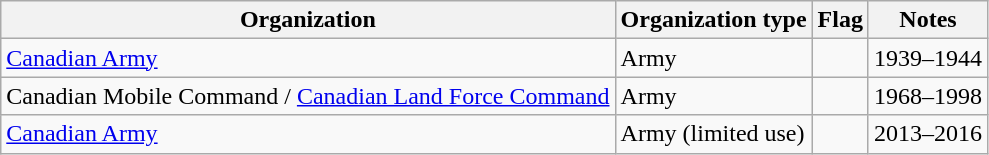<table class="wikitable">
<tr>
<th>Organization</th>
<th>Organization type</th>
<th>Flag</th>
<th>Notes</th>
</tr>
<tr>
<td><a href='#'>Canadian Army</a></td>
<td>Army</td>
<td></td>
<td>1939–1944</td>
</tr>
<tr>
<td>Canadian Mobile Command / <a href='#'>Canadian Land Force Command</a></td>
<td>Army</td>
<td></td>
<td>1968–1998</td>
</tr>
<tr>
<td><a href='#'>Canadian Army</a></td>
<td>Army (limited use)</td>
<td></td>
<td>2013–2016</td>
</tr>
</table>
